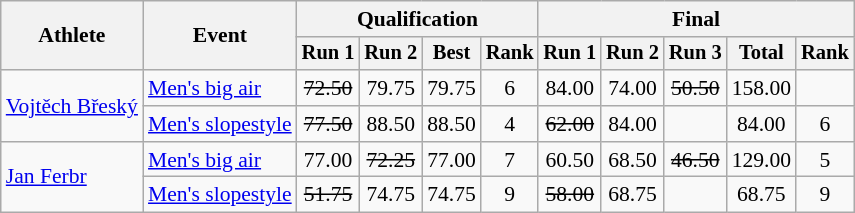<table class="wikitable" style="font-size:90%">
<tr>
<th rowspan=2>Athlete</th>
<th rowspan=2>Event</th>
<th colspan=4>Qualification</th>
<th colspan=5>Final</th>
</tr>
<tr style="font-size:95%">
<th>Run 1</th>
<th>Run 2</th>
<th>Best</th>
<th>Rank</th>
<th>Run 1</th>
<th>Run 2</th>
<th>Run 3</th>
<th>Total</th>
<th>Rank</th>
</tr>
<tr align=center>
<td align=left rowspan=2><a href='#'>Vojtěch Břeský</a></td>
<td align=left><a href='#'>Men's big air</a></td>
<td><s>72.50</s></td>
<td>79.75</td>
<td>79.75</td>
<td>6</td>
<td>84.00</td>
<td>74.00</td>
<td><s>50.50</s></td>
<td>158.00</td>
<td></td>
</tr>
<tr align=center>
<td align=left><a href='#'>Men's slopestyle</a></td>
<td><s>77.50</s></td>
<td>88.50</td>
<td>88.50</td>
<td>4</td>
<td><s>62.00</s></td>
<td>84.00</td>
<td></td>
<td>84.00</td>
<td>6</td>
</tr>
<tr align=center>
<td rowspan="2" align=left><a href='#'>Jan Ferbr</a></td>
<td align=left><a href='#'>Men's big air</a></td>
<td>77.00</td>
<td><s>72.25</s></td>
<td>77.00</td>
<td>7</td>
<td>60.50</td>
<td>68.50</td>
<td><s>46.50</s></td>
<td>129.00</td>
<td>5</td>
</tr>
<tr align=center>
<td align = left><a href='#'>Men's slopestyle</a></td>
<td><s>51.75</s></td>
<td>74.75</td>
<td>74.75</td>
<td>9</td>
<td><s>58.00</s></td>
<td>68.75</td>
<td></td>
<td>68.75</td>
<td>9</td>
</tr>
</table>
